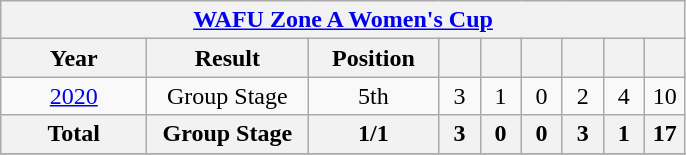<table class="wikitable" style="text-align:center;">
<tr>
<th colspan="9"><a href='#'>WAFU Zone A Women's Cup</a></th>
</tr>
<tr>
<th style="width:90px;">Year</th>
<th style="width:100px;">Result</th>
<th style="width:80px;">Position</th>
<th style="width:20px;"></th>
<th style="width:20px;"></th>
<th style="width:20px;"></th>
<th style="width:20px;"></th>
<th style="width:20px;"></th>
<th style="width:20px;"></th>
</tr>
<tr>
<td> <a href='#'>2020</a></td>
<td>Group Stage</td>
<td>5th</td>
<td>3</td>
<td>1</td>
<td>0</td>
<td>2</td>
<td>4</td>
<td>10</td>
</tr>
<tr>
<th>Total</th>
<th>Group Stage</th>
<th>1/1</th>
<th>3</th>
<th>0</th>
<th>0</th>
<th>3</th>
<th>1</th>
<th>17</th>
</tr>
<tr>
</tr>
</table>
